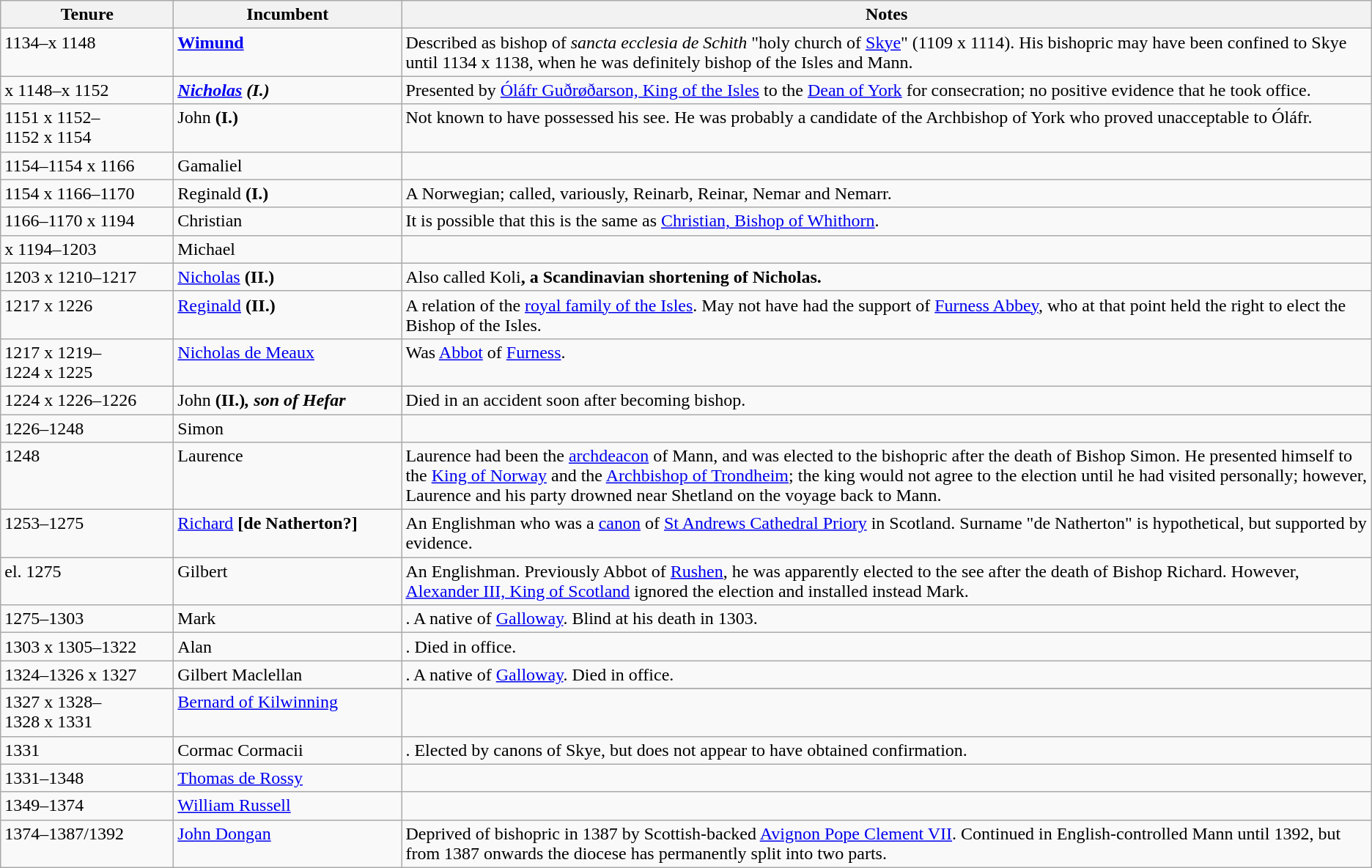<table class="wikitable">
<tr>
<th width=150>Tenure</th>
<th width=200>Incumbent</th>
<th>Notes</th>
</tr>
<tr valign=top>
<td>1134–x 1148</td>
<td><strong><a href='#'>Wimund</a></strong></td>
<td>Described as bishop of <em>sancta ecclesia de Schith</em> "holy church of <a href='#'>Skye</a>" (1109 x 1114). His bishopric may have been confined to Skye until 1134 x 1138, when he was definitely bishop of the Isles and Mann.</td>
</tr>
<tr valign=top>
<td>x 1148–x 1152</td>
<td><strong><em><a href='#'>Nicholas</a><strong> (I.)<em></td>
<td>Presented by <a href='#'>Óláfr Guðrøðarson, King of the Isles</a> to the <a href='#'>Dean of York</a> for consecration; no positive evidence that he took office.</td>
</tr>
<tr valign=top>
<td>1151 x 1152–1152 x 1154</td>
<td></strong>John<strong> </em>(I.)<em></td>
<td>Not known to have possessed his see. He was probably a candidate of the Archbishop of York who proved unacceptable to Óláfr.</td>
</tr>
<tr valign=top>
<td>1154–1154 x 1166</td>
<td></strong>Gamaliel<strong></td>
<td></td>
</tr>
<tr valign=top>
<td>1154 x 1166–1170</td>
<td></strong>Reginald<strong> </em>(I.)<em></td>
<td>A Norwegian; called, variously, Reinarb, Reinar, Nemar and Nemarr.</td>
</tr>
<tr valign=top>
<td>1166–1170 x 1194</td>
<td></strong>Christian<strong></td>
<td>It is possible that this is the same as <a href='#'>Christian, Bishop of Whithorn</a>.</td>
</tr>
<tr valign=top>
<td>x 1194–1203</td>
<td></strong>Michael<strong></td>
<td></td>
</tr>
<tr valign=top>
<td>1203 x 1210–1217</td>
<td></strong><a href='#'>Nicholas</a><strong> </em>(II.)<em></td>
<td>Also called </strong>Koli<strong>, a Scandinavian shortening of Nicholas.</td>
</tr>
<tr valign=top>
<td>1217 x 1226</td>
<td></strong><a href='#'>Reginald</a><strong> </em>(II.)<em></td>
<td>A relation of the <a href='#'>royal family of the Isles</a>. May not have had the support of <a href='#'>Furness Abbey</a>, who at that point held the right to elect the Bishop of the Isles.</td>
</tr>
<tr valign=top>
<td>1217 x 1219–1224 x 1225</td>
<td></strong><a href='#'>Nicholas de Meaux</a><strong></td>
<td>Was <a href='#'>Abbot</a> of <a href='#'>Furness</a>.</td>
</tr>
<tr valign=top>
<td>1224 x 1226–1226</td>
<td></strong>John<strong> </em>(II.)<em>, son of Hefar</td>
<td>Died in an accident soon after becoming bishop.</td>
</tr>
<tr valign=top>
<td>1226–1248</td>
<td></strong>Simon<strong></td>
<td></td>
</tr>
<tr valign=top>
<td>1248</td>
<td></em></strong>Laurence<strong><em></td>
<td>Laurence had been the <a href='#'>archdeacon</a> of Mann, and was elected to the bishopric after the death of Bishop Simon. He presented himself to the <a href='#'>King of Norway</a> and the <a href='#'>Archbishop of Trondheim</a>; the king would not agree to the election until he had visited personally; however, Laurence and his party drowned near Shetland on the voyage back to Mann.</td>
</tr>
<tr valign=top>
<td>1253–1275</td>
<td></strong><a href='#'>Richard</a><strong> [de Natherton?]</td>
<td>An Englishman who was a <a href='#'>canon</a> of <a href='#'>St Andrews Cathedral Priory</a> in Scotland. Surname "de Natherton" is hypothetical, but supported by evidence.</td>
</tr>
<tr valign=top>
<td>el. 1275</td>
<td></em></strong>Gilbert<strong><em></td>
<td>An Englishman. Previously Abbot of <a href='#'>Rushen</a>, he was apparently elected to the see after the death of Bishop Richard. However, <a href='#'>Alexander III, King of Scotland</a> ignored the election and installed instead Mark.</td>
</tr>
<tr valign=top>
<td>1275–1303</td>
<td></strong>Mark<strong></td>
<td>. A native of <a href='#'>Galloway</a>. Blind at his death in 1303.</td>
</tr>
<tr valign=top>
<td>1303 x 1305–1322</td>
<td></strong>Alan<strong></td>
<td>. Died in office.</td>
</tr>
<tr valign=top>
<td>1324–1326 x 1327</td>
<td></em></strong>Gilbert Maclellan<strong><em></td>
<td>. A native of <a href='#'>Galloway</a>. Died in office.</td>
</tr>
<tr valign=top>
</tr>
<tr valign=top>
<td>1327 x 1328–1328 x 1331</td>
<td></strong><a href='#'>Bernard of Kilwinning</a><strong></td>
<td></td>
</tr>
<tr valign=top>
<td>1331</td>
<td></em></strong>Cormac Cormacii<strong><em></td>
<td>. Elected by canons of Skye, but does not appear to have obtained confirmation.</td>
</tr>
<tr valign=top>
<td>1331–1348</td>
<td></strong><a href='#'>Thomas de Rossy</a><strong></td>
<td></td>
</tr>
<tr valign=top>
<td>1349–1374</td>
<td></strong><a href='#'>William Russell</a><strong></td>
<td></td>
</tr>
<tr valign=top>
<td>1374–1387/1392</td>
<td></strong><a href='#'>John Dongan</a><strong></td>
<td>Deprived of bishopric in 1387 by Scottish-backed <a href='#'>Avignon Pope Clement VII</a>. Continued in English-controlled Mann until 1392, but from 1387 onwards the diocese has permanently split into two parts.</td>
</tr>
</table>
